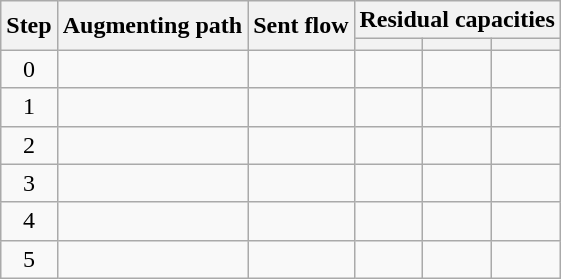<table class="wikitable" style="text-align: center">
<tr>
<th rowspan=2>Step</th>
<th rowspan=2>Augmenting path</th>
<th rowspan=2>Sent flow</th>
<th colspan=3>Residual capacities</th>
</tr>
<tr>
<th></th>
<th></th>
<th></th>
</tr>
<tr>
<td>0</td>
<td></td>
<td></td>
<td></td>
<td></td>
<td></td>
</tr>
<tr>
<td>1</td>
<td></td>
<td></td>
<td></td>
<td></td>
<td></td>
</tr>
<tr>
<td>2</td>
<td></td>
<td></td>
<td></td>
<td></td>
<td></td>
</tr>
<tr>
<td>3</td>
<td></td>
<td></td>
<td></td>
<td></td>
<td></td>
</tr>
<tr>
<td>4</td>
<td></td>
<td></td>
<td></td>
<td></td>
<td></td>
</tr>
<tr>
<td>5</td>
<td></td>
<td></td>
<td></td>
<td></td>
<td></td>
</tr>
</table>
